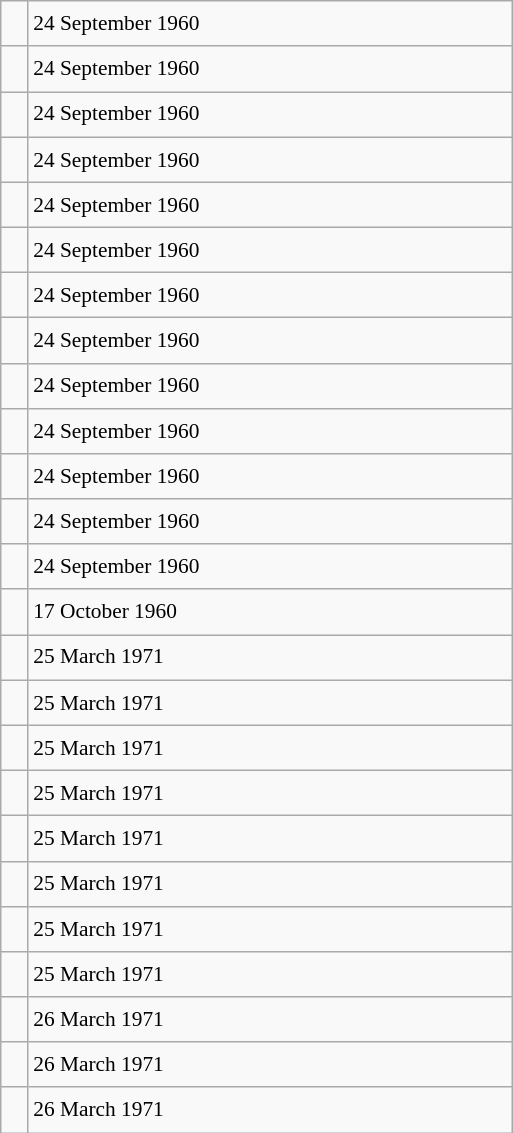<table class="wikitable" style="font-size: 89%; float: left; width: 24em; margin-right: 1em; line-height: 1.65em">
<tr>
<td></td>
<td>24 September 1960</td>
</tr>
<tr>
<td></td>
<td>24 September 1960</td>
</tr>
<tr>
<td></td>
<td>24 September 1960</td>
</tr>
<tr>
<td></td>
<td>24 September 1960</td>
</tr>
<tr>
<td></td>
<td>24 September 1960</td>
</tr>
<tr>
<td></td>
<td>24 September 1960</td>
</tr>
<tr>
<td></td>
<td>24 September 1960</td>
</tr>
<tr>
<td></td>
<td>24 September 1960</td>
</tr>
<tr>
<td></td>
<td>24 September 1960</td>
</tr>
<tr>
<td></td>
<td>24 September 1960</td>
</tr>
<tr>
<td></td>
<td>24 September 1960</td>
</tr>
<tr>
<td></td>
<td>24 September 1960</td>
</tr>
<tr>
<td></td>
<td>24 September 1960</td>
</tr>
<tr>
<td></td>
<td>17 October 1960</td>
</tr>
<tr>
<td></td>
<td>25 March 1971</td>
</tr>
<tr>
<td></td>
<td>25 March 1971</td>
</tr>
<tr>
<td></td>
<td>25 March 1971</td>
</tr>
<tr>
<td></td>
<td>25 March 1971</td>
</tr>
<tr>
<td></td>
<td>25 March 1971</td>
</tr>
<tr>
<td></td>
<td>25 March 1971</td>
</tr>
<tr>
<td></td>
<td>25 March 1971</td>
</tr>
<tr>
<td></td>
<td>25 March 1971</td>
</tr>
<tr>
<td></td>
<td>26 March 1971</td>
</tr>
<tr>
<td></td>
<td>26 March 1971</td>
</tr>
<tr>
<td></td>
<td>26 March 1971</td>
</tr>
</table>
